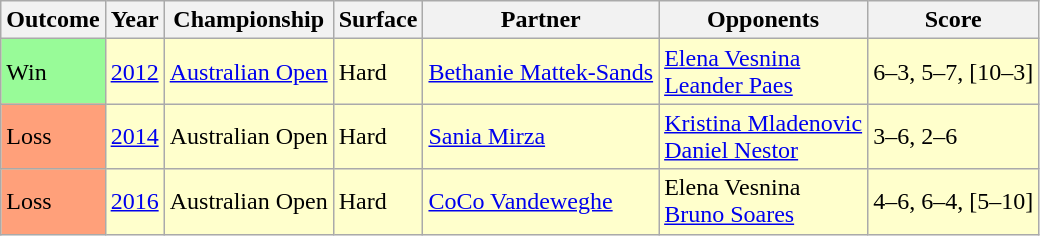<table class="sortable wikitable">
<tr>
<th>Outcome</th>
<th>Year</th>
<th>Championship</th>
<th>Surface</th>
<th>Partner</th>
<th>Opponents</th>
<th class="unsortable">Score</th>
</tr>
<tr style="background:#ffc;">
<td bgcolor=98FB98>Win</td>
<td><a href='#'>2012</a></td>
<td><a href='#'>Australian Open</a></td>
<td>Hard</td>
<td> <a href='#'>Bethanie Mattek-Sands</a></td>
<td> <a href='#'>Elena Vesnina</a><br> <a href='#'>Leander Paes</a></td>
<td>6–3, 5–7, [10–3]</td>
</tr>
<tr style="background:#ffc;">
<td bgcolor=FFA07A>Loss</td>
<td><a href='#'>2014</a></td>
<td>Australian Open</td>
<td>Hard</td>
<td> <a href='#'>Sania Mirza</a></td>
<td> <a href='#'>Kristina Mladenovic</a><br> <a href='#'>Daniel Nestor</a></td>
<td>3–6, 2–6</td>
</tr>
<tr style="background:#ffc;">
<td bgcolor=FFA07A>Loss</td>
<td><a href='#'>2016</a></td>
<td>Australian Open</td>
<td>Hard</td>
<td> <a href='#'>CoCo Vandeweghe</a></td>
<td> Elena Vesnina<br> <a href='#'>Bruno Soares</a></td>
<td>4–6, 6–4, [5–10]</td>
</tr>
</table>
